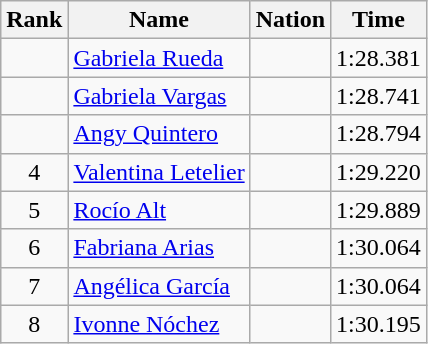<table class="wikitable sortable">
<tr>
<th>Rank</th>
<th>Name</th>
<th>Nation</th>
<th>Time</th>
</tr>
<tr>
<td align="center"></td>
<td><a href='#'>Gabriela Rueda</a></td>
<td></td>
<td align="center">1:28.381</td>
</tr>
<tr>
<td align="center"></td>
<td><a href='#'>Gabriela Vargas</a></td>
<td></td>
<td align="center">1:28.741</td>
</tr>
<tr>
<td align="center"></td>
<td><a href='#'>Angy Quintero</a></td>
<td></td>
<td align="center">1:28.794</td>
</tr>
<tr>
<td align="center">4</td>
<td><a href='#'>Valentina Letelier</a></td>
<td></td>
<td align="center">1:29.220</td>
</tr>
<tr>
<td align="center">5</td>
<td><a href='#'>Rocío Alt</a></td>
<td></td>
<td align="center">1:29.889</td>
</tr>
<tr>
<td align="center">6</td>
<td><a href='#'>Fabriana Arias</a></td>
<td></td>
<td align="center">1:30.064</td>
</tr>
<tr>
<td align="center">7</td>
<td><a href='#'>Angélica García</a></td>
<td></td>
<td align="center">1:30.064</td>
</tr>
<tr>
<td align="center">8</td>
<td><a href='#'>Ivonne Nóchez</a></td>
<td></td>
<td align="center">1:30.195</td>
</tr>
</table>
